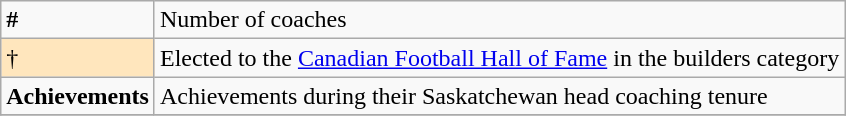<table class="wikitable">
<tr>
<td><strong>#</strong> </td>
<td>Number of coaches</td>
</tr>
<tr>
<td style="background-color:#FFE6BD">† </td>
<td>Elected to the <a href='#'>Canadian Football Hall of Fame</a> in the builders category</td>
</tr>
<tr>
<td><strong>Achievements</strong></td>
<td>Achievements during their Saskatchewan head coaching tenure</td>
</tr>
<tr>
</tr>
</table>
